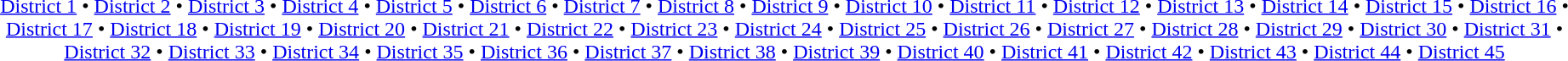<table id=toc class=toc summary=Contents>
<tr>
<td align=center><br><a href='#'>District 1</a> • <a href='#'>District 2</a> • <a href='#'>District 3</a> • <a href='#'>District 4</a> • <a href='#'>District 5</a> • <a href='#'>District 6</a> • <a href='#'>District 7</a> • <a href='#'>District 8</a> • <a href='#'>District 9</a> • <a href='#'>District 10</a> • <a href='#'>District 11</a> • <a href='#'>District 12</a> • <a href='#'>District 13</a> • <a href='#'>District 14</a> • <a href='#'>District 15</a> • <a href='#'>District 16</a> • <a href='#'>District 17</a> • <a href='#'>District 18</a> • <a href='#'>District 19</a> • <a href='#'>District 20</a> • <a href='#'>District 21</a> • <a href='#'>District 22</a> • <a href='#'>District 23</a> • <a href='#'>District 24</a> • <a href='#'>District 25</a> • <a href='#'>District 26</a> • <a href='#'>District 27</a> • <a href='#'>District 28</a> • <a href='#'>District 29</a> • <a href='#'>District 30</a> • <a href='#'>District 31</a> • <a href='#'>District 32</a> • <a href='#'>District 33</a> • <a href='#'>District 34</a> • <a href='#'>District 35</a> • <a href='#'>District 36</a> • <a href='#'>District 37</a> • <a href='#'>District 38</a> • <a href='#'>District 39</a> • <a href='#'>District 40</a> • <a href='#'>District 41</a> • <a href='#'>District 42</a> • <a href='#'>District 43</a> • <a href='#'>District 44</a> • <a href='#'>District 45</a></td>
</tr>
</table>
